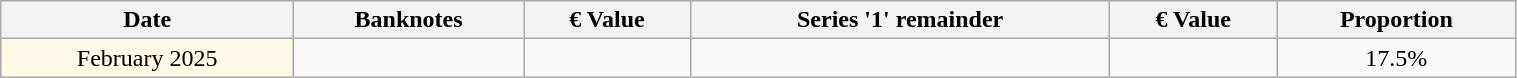<table class="wikitable" style="border-collapse:collapse" width="80%">
<tr>
<th scope="col">Date</th>
<th scope="col">Banknotes</th>
<th scope="col">€ Value</th>
<th scope="col">Series '1' remainder</th>
<th scope="col">€ Value</th>
<th scope="col">Proportion</th>
</tr>
<tr align="center">
<td style="background-color:#FFF9E5;">February 2025</td>
<td></td>
<td></td>
<td></td>
<td></td>
<td>17.5%</td>
</tr>
</table>
